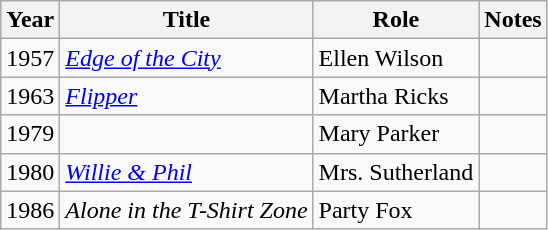<table class="wikitable">
<tr>
<th>Year</th>
<th>Title</th>
<th>Role</th>
<th>Notes</th>
</tr>
<tr>
<td>1957</td>
<td><em><a href='#'>Edge of the City</a></em></td>
<td>Ellen Wilson</td>
<td></td>
</tr>
<tr>
<td>1963</td>
<td><em><a href='#'>Flipper</a></em></td>
<td>Martha Ricks</td>
<td></td>
</tr>
<tr>
<td>1979</td>
<td><em></em></td>
<td>Mary Parker</td>
<td></td>
</tr>
<tr>
<td>1980</td>
<td><em><a href='#'>Willie & Phil</a></em></td>
<td>Mrs. Sutherland</td>
<td></td>
</tr>
<tr>
<td>1986</td>
<td><em>Alone in the T-Shirt Zone</em></td>
<td>Party Fox</td>
<td></td>
</tr>
</table>
